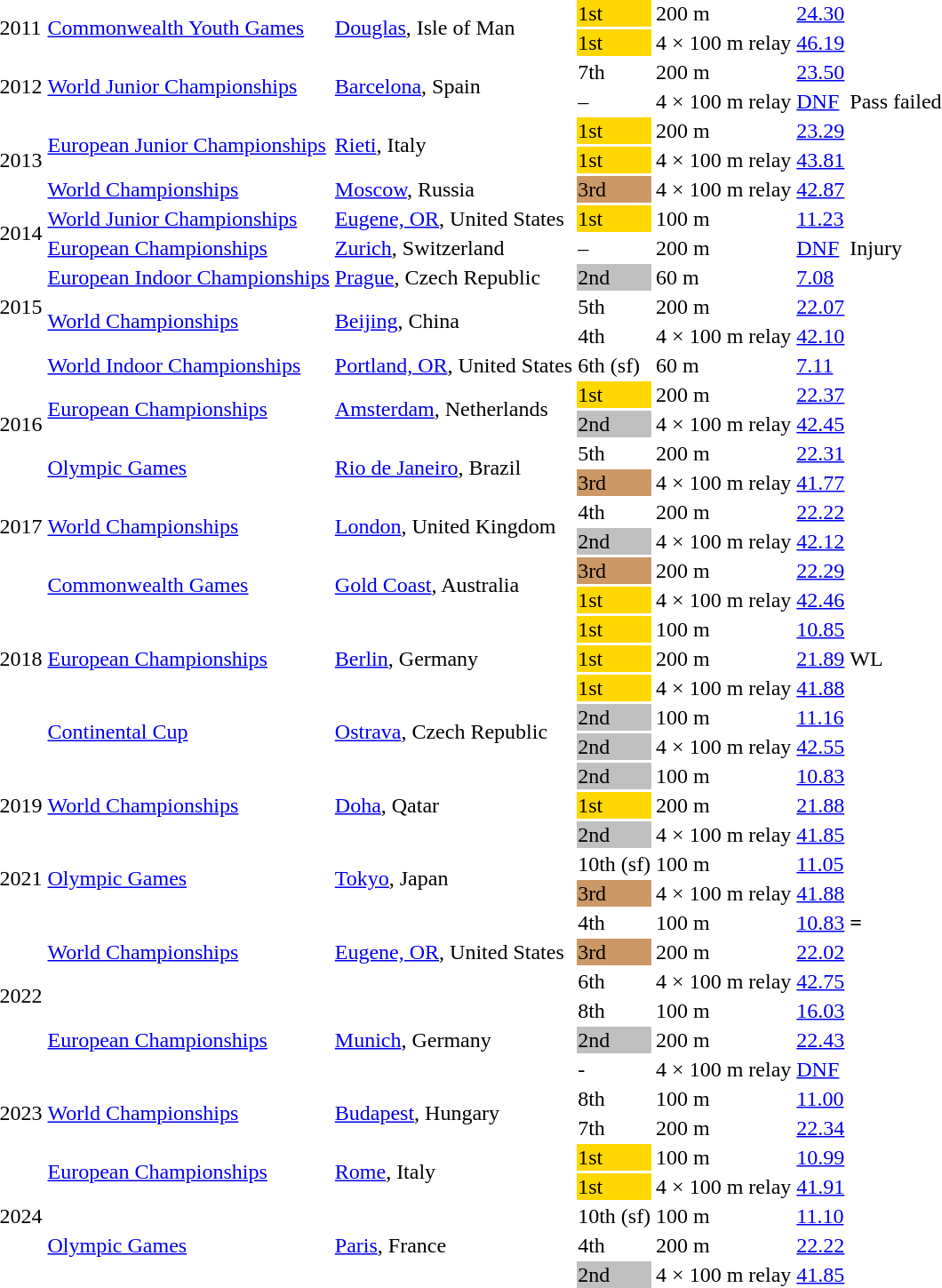<table>
<tr>
<td rowspan=2>2011</td>
<td rowspan=2><a href='#'>Commonwealth Youth Games</a></td>
<td rowspan=2><a href='#'>Douglas</a>, Isle of Man</td>
<td bgcolor=gold>1st</td>
<td>200 m</td>
<td><a href='#'>24.30</a></td>
<td></td>
</tr>
<tr>
<td bgcolor=gold>1st</td>
<td>4 × 100 m relay</td>
<td><a href='#'>46.19</a></td>
<td></td>
</tr>
<tr>
<td rowspan=2>2012</td>
<td rowspan=2><a href='#'>World Junior Championships</a></td>
<td rowspan=2><a href='#'>Barcelona</a>, Spain</td>
<td>7th</td>
<td>200 m</td>
<td><a href='#'>23.50</a></td>
<td></td>
</tr>
<tr>
<td>–</td>
<td>4 × 100 m relay</td>
<td><a href='#'>DNF</a></td>
<td>Pass failed</td>
</tr>
<tr>
<td rowspan=3>2013</td>
<td rowspan=2><a href='#'>European Junior Championships</a></td>
<td rowspan=2><a href='#'>Rieti</a>, Italy</td>
<td bgcolor=gold>1st</td>
<td>200 m</td>
<td><a href='#'>23.29</a></td>
<td></td>
</tr>
<tr>
<td bgcolor=gold>1st</td>
<td>4 × 100 m relay</td>
<td><a href='#'>43.81</a></td>
<td></td>
</tr>
<tr>
<td><a href='#'>World Championships</a></td>
<td><a href='#'>Moscow</a>, Russia</td>
<td bgcolor=cc9966>3rd</td>
<td>4 × 100 m relay</td>
<td><a href='#'>42.87</a></td>
<td></td>
</tr>
<tr>
<td rowspan=2>2014</td>
<td><a href='#'>World Junior Championships</a></td>
<td><a href='#'>Eugene, OR</a>, United States</td>
<td bgcolor=gold>1st</td>
<td>100 m</td>
<td><a href='#'>11.23</a></td>
<td></td>
</tr>
<tr>
<td><a href='#'>European Championships</a></td>
<td><a href='#'>Zurich</a>, Switzerland</td>
<td>–</td>
<td>200 m</td>
<td><a href='#'>DNF</a></td>
<td>Injury</td>
</tr>
<tr>
<td rowspan=3>2015</td>
<td><a href='#'>European Indoor Championships</a></td>
<td><a href='#'>Prague</a>, Czech Republic</td>
<td bgcolor=silver>2nd</td>
<td>60 m</td>
<td><a href='#'>7.08</a></td>
<td><strong></strong></td>
</tr>
<tr>
<td rowspan=2><a href='#'>World Championships</a></td>
<td rowspan=2><a href='#'>Beijing</a>, China</td>
<td>5th</td>
<td>200 m</td>
<td><a href='#'>22.07</a></td>
<td><strong></strong></td>
</tr>
<tr>
<td>4th</td>
<td>4 × 100 m relay</td>
<td><a href='#'>42.10</a></td>
<td><strong></strong></td>
</tr>
<tr>
<td rowspan=5>2016</td>
<td><a href='#'>World Indoor Championships</a></td>
<td><a href='#'>Portland, OR</a>, United States</td>
<td>6th (sf)</td>
<td>60 m</td>
<td><a href='#'>7.11</a></td>
<td></td>
</tr>
<tr>
<td rowspan=2><a href='#'>European Championships</a></td>
<td rowspan=2><a href='#'>Amsterdam</a>, Netherlands</td>
<td bgcolor=gold>1st</td>
<td>200 m</td>
<td><a href='#'>22.37</a></td>
<td></td>
</tr>
<tr>
<td bgcolor=silver>2nd</td>
<td>4 × 100 m relay</td>
<td><a href='#'>42.45</a></td>
<td></td>
</tr>
<tr>
<td rowspan=2><a href='#'>Olympic Games</a></td>
<td rowspan=2><a href='#'>Rio de Janeiro</a>, Brazil</td>
<td>5th</td>
<td>200 m</td>
<td><a href='#'>22.31</a></td>
<td></td>
</tr>
<tr>
<td bgcolor=cc9966>3rd</td>
<td>4 × 100 m relay</td>
<td><a href='#'>41.77</a></td>
<td><strong></strong></td>
</tr>
<tr>
<td rowspan=2>2017</td>
<td rowspan=2><a href='#'>World Championships</a></td>
<td rowspan=2><a href='#'>London</a>, United Kingdom</td>
<td>4th</td>
<td>200 m</td>
<td><a href='#'>22.22</a></td>
<td></td>
</tr>
<tr>
<td bgcolor=silver>2nd</td>
<td>4 × 100 m relay</td>
<td><a href='#'>42.12</a></td>
<td></td>
</tr>
<tr>
<td rowspan=7>2018</td>
<td rowspan=2><a href='#'>Commonwealth Games</a></td>
<td rowspan=2><a href='#'>Gold Coast</a>, Australia</td>
<td bgcolor=cc9966>3rd</td>
<td>200 m</td>
<td><a href='#'>22.29</a></td>
<td></td>
</tr>
<tr>
<td bgcolor=gold>1st</td>
<td>4 × 100 m relay</td>
<td><a href='#'>42.46</a></td>
<td></td>
</tr>
<tr>
<td rowspan=3><a href='#'>European Championships</a></td>
<td rowspan=3><a href='#'>Berlin</a>, Germany</td>
<td bgcolor=gold>1st</td>
<td>100 m</td>
<td><a href='#'>10.85</a></td>
<td> <strong></strong></td>
</tr>
<tr>
<td bgcolor=gold>1st</td>
<td>200 m</td>
<td><a href='#'>21.89</a></td>
<td>WL <strong></strong></td>
</tr>
<tr>
<td bgcolor=gold>1st</td>
<td>4 × 100 m relay</td>
<td><a href='#'>41.88</a></td>
<td></td>
</tr>
<tr>
<td rowspan=2><a href='#'>Continental Cup</a></td>
<td rowspan=2><a href='#'>Ostrava</a>, Czech Republic</td>
<td bgcolor=silver>2nd</td>
<td>100 m</td>
<td><a href='#'>11.16</a></td>
<td rowspan=2></td>
</tr>
<tr>
<td bgcolor=silver>2nd</td>
<td>4 × 100 m relay</td>
<td><a href='#'>42.55</a></td>
</tr>
<tr>
<td rowspan=3>2019</td>
<td rowspan=3><a href='#'>World Championships</a></td>
<td rowspan=3><a href='#'>Doha</a>, Qatar</td>
<td bgcolor=silver>2nd</td>
<td>100 m</td>
<td><a href='#'>10.83</a></td>
<td><strong></strong></td>
</tr>
<tr>
<td bgcolor=gold>1st</td>
<td>200 m</td>
<td><a href='#'>21.88</a></td>
<td><strong></strong></td>
</tr>
<tr>
<td bgcolor=silver>2nd</td>
<td>4 × 100 m relay</td>
<td><a href='#'>41.85</a></td>
<td></td>
</tr>
<tr>
<td rowspan=2>2021</td>
<td rowspan=2><a href='#'>Olympic Games</a></td>
<td rowspan=2><a href='#'>Tokyo</a>, Japan</td>
<td>10th (sf)</td>
<td>100 m</td>
<td><a href='#'>11.05</a></td>
<td></td>
</tr>
<tr>
<td bgcolor=cc9966>3rd</td>
<td>4 × 100 m relay</td>
<td><a href='#'>41.88</a></td>
<td></td>
</tr>
<tr>
<td rowspan=6>2022</td>
<td rowspan=3><a href='#'>World Championships</a></td>
<td rowspan=3><a href='#'>Eugene, OR</a>, United States</td>
<td>4th</td>
<td>100 m</td>
<td><a href='#'>10.83</a></td>
<td><strong>=</strong></td>
</tr>
<tr>
<td bgcolor=cc9966>3rd</td>
<td>200 m</td>
<td><a href='#'>22.02</a></td>
<td></td>
</tr>
<tr>
<td>6th</td>
<td>4 × 100 m relay</td>
<td><a href='#'>42.75</a></td>
</tr>
<tr>
<td rowspan=3><a href='#'>European Championships</a></td>
<td rowspan=3><a href='#'>Munich</a>, Germany</td>
<td>8th</td>
<td>100 m</td>
<td><a href='#'>16.03</a></td>
<td></td>
</tr>
<tr>
<td bgcolor=silver>2nd</td>
<td>200 m</td>
<td><a href='#'>22.43</a></td>
<td></td>
</tr>
<tr>
<td>-</td>
<td>4 × 100 m relay</td>
<td><a href='#'>DNF</a></td>
<td></td>
</tr>
<tr>
<td rowspan=2>2023</td>
<td rowspan=2><a href='#'>World Championships</a></td>
<td rowspan=2><a href='#'>Budapest</a>, Hungary</td>
<td>8th</td>
<td>100 m</td>
<td><a href='#'>11.00</a></td>
</tr>
<tr>
<td>7th</td>
<td>200 m</td>
<td><a href='#'>22.34</a></td>
</tr>
<tr>
<td rowspan=5>2024</td>
<td rowspan=2><a href='#'>European Championships</a></td>
<td rowspan=2><a href='#'>Rome</a>, Italy</td>
<td bgcolor=gold>1st</td>
<td>100 m</td>
<td><a href='#'>10.99</a></td>
<td></td>
</tr>
<tr>
<td bgcolor=gold>1st</td>
<td>4 × 100 m relay</td>
<td><a href='#'>41.91</a></td>
<td></td>
</tr>
<tr>
<td rowspan=3><a href='#'>Olympic Games</a></td>
<td rowspan=3><a href='#'>Paris</a>, France</td>
<td>10th (sf)</td>
<td>100 m</td>
<td><a href='#'>11.10</a></td>
<td></td>
</tr>
<tr>
<td>4th</td>
<td>200 m</td>
<td><a href='#'>22.22</a></td>
<td></td>
</tr>
<tr>
<td bgcolor=silver>2nd</td>
<td>4 × 100 m relay</td>
<td><a href='#'>41.85</a></td>
<td></td>
</tr>
</table>
